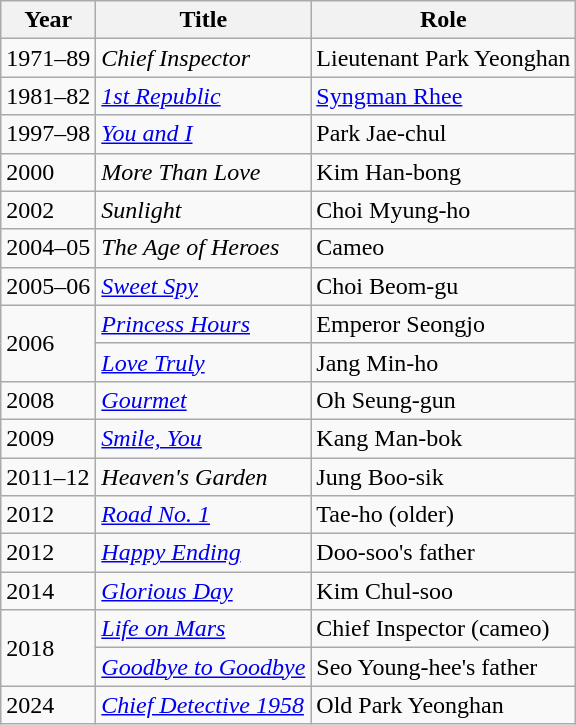<table class="wikitable">
<tr>
<th>Year</th>
<th>Title</th>
<th>Role</th>
</tr>
<tr>
<td>1971–89</td>
<td><em>Chief Inspector</em></td>
<td>Lieutenant Park Yeonghan</td>
</tr>
<tr>
<td>1981–82</td>
<td><em><a href='#'>1st Republic</a></em></td>
<td><a href='#'>Syngman Rhee</a></td>
</tr>
<tr>
<td>1997–98</td>
<td><em><a href='#'>You and I</a></em></td>
<td>Park Jae-chul</td>
</tr>
<tr>
<td>2000</td>
<td><em>More Than Love</em></td>
<td>Kim Han-bong</td>
</tr>
<tr>
<td>2002</td>
<td><em>Sunlight</em></td>
<td>Choi Myung-ho</td>
</tr>
<tr>
<td>2004–05</td>
<td><em>The Age of Heroes</em></td>
<td>Cameo</td>
</tr>
<tr>
<td>2005–06</td>
<td><em><a href='#'>Sweet Spy</a></em></td>
<td>Choi Beom-gu</td>
</tr>
<tr>
<td rowspan="2">2006</td>
<td><em><a href='#'>Princess Hours</a></em></td>
<td>Emperor Seongjo</td>
</tr>
<tr>
<td><em><a href='#'>Love Truly</a></em></td>
<td>Jang Min-ho</td>
</tr>
<tr>
<td>2008</td>
<td><em><a href='#'>Gourmet</a></em></td>
<td>Oh Seung-gun</td>
</tr>
<tr>
<td>2009</td>
<td><em><a href='#'>Smile, You</a></em></td>
<td>Kang Man-bok</td>
</tr>
<tr>
<td>2011–12</td>
<td><em>Heaven's Garden</em></td>
<td>Jung Boo-sik</td>
</tr>
<tr>
<td>2012</td>
<td><em><a href='#'>Road No. 1</a></em></td>
<td>Tae-ho (older)</td>
</tr>
<tr>
<td>2012</td>
<td><em><a href='#'>Happy Ending</a></em></td>
<td>Doo-soo's father</td>
</tr>
<tr>
<td>2014</td>
<td><em><a href='#'>Glorious Day</a></em></td>
<td>Kim Chul-soo</td>
</tr>
<tr>
<td rowspan=2>2018</td>
<td><em><a href='#'>Life on Mars</a></em></td>
<td>Chief Inspector (cameo)</td>
</tr>
<tr>
<td><em><a href='#'>Goodbye to Goodbye</a></em></td>
<td>Seo Young-hee's father</td>
</tr>
<tr>
<td>2024</td>
<td><em><a href='#'>Chief Detective 1958</a></em></td>
<td>Old Park Yeonghan</td>
</tr>
</table>
